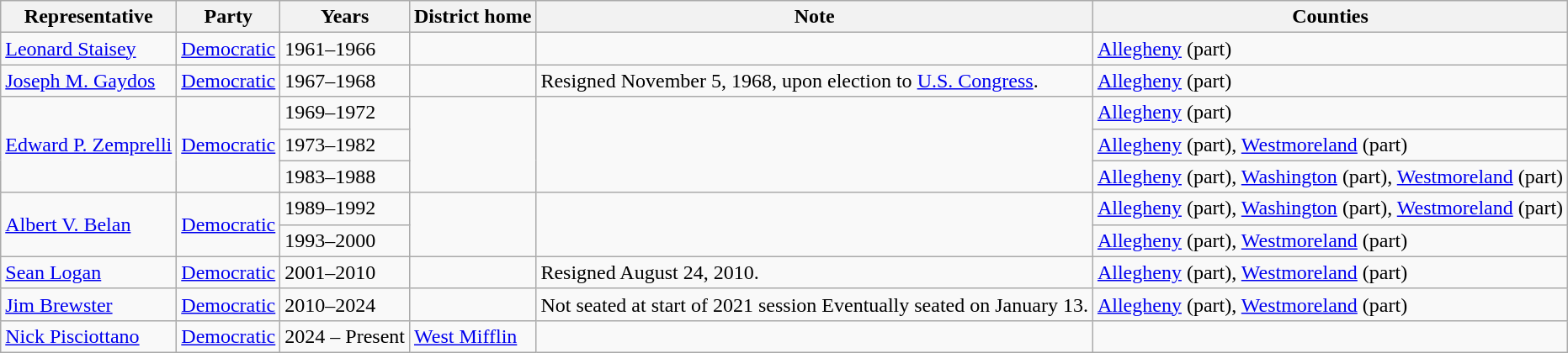<table class=wikitable>
<tr valign=bottom>
<th>Representative</th>
<th>Party</th>
<th>Years</th>
<th>District home</th>
<th>Note</th>
<th>Counties</th>
</tr>
<tr>
<td><a href='#'>Leonard Staisey</a></td>
<td><a href='#'>Democratic</a></td>
<td>1961–1966</td>
<td></td>
<td></td>
<td><a href='#'>Allegheny</a> (part)</td>
</tr>
<tr>
<td><a href='#'>Joseph M. Gaydos</a></td>
<td><a href='#'>Democratic</a></td>
<td>1967–1968</td>
<td></td>
<td>Resigned November 5, 1968, upon election to <a href='#'>U.S. Congress</a>.</td>
<td><a href='#'>Allegheny</a> (part)</td>
</tr>
<tr>
<td rowspan=3><a href='#'>Edward P. Zemprelli</a></td>
<td rowspan=3><a href='#'>Democratic</a></td>
<td>1969–1972</td>
<td rowspan=3> </td>
<td rowspan=3> </td>
<td><a href='#'>Allegheny</a> (part)</td>
</tr>
<tr>
<td>1973–1982</td>
<td><a href='#'>Allegheny</a> (part), <a href='#'>Westmoreland</a> (part)</td>
</tr>
<tr>
<td>1983–1988</td>
<td><a href='#'>Allegheny</a> (part), <a href='#'>Washington</a> (part), <a href='#'>Westmoreland</a> (part)</td>
</tr>
<tr>
<td rowspan=2><a href='#'>Albert V. Belan</a></td>
<td rowspan=2><a href='#'>Democratic</a></td>
<td>1989–1992</td>
<td rowspan=2> </td>
<td rowspan=2> </td>
<td><a href='#'>Allegheny</a> (part), <a href='#'>Washington</a> (part), <a href='#'>Westmoreland</a> (part)</td>
</tr>
<tr>
<td>1993–2000</td>
<td><a href='#'>Allegheny</a> (part), <a href='#'>Westmoreland</a> (part)</td>
</tr>
<tr>
<td><a href='#'>Sean Logan</a></td>
<td><a href='#'>Democratic</a></td>
<td>2001–2010</td>
<td></td>
<td>Resigned August 24, 2010.</td>
<td><a href='#'>Allegheny</a> (part), <a href='#'>Westmoreland</a> (part)</td>
</tr>
<tr>
<td><a href='#'>Jim Brewster</a></td>
<td><a href='#'>Democratic</a></td>
<td>2010–2024</td>
<td></td>
<td>Not seated at start of 2021 session Eventually seated on January 13.</td>
<td><a href='#'>Allegheny</a> (part), <a href='#'>Westmoreland</a> (part)</td>
</tr>
<tr>
<td><a href='#'>Nick Pisciottano</a></td>
<td><a href='#'>Democratic</a></td>
<td>2024 – Present</td>
<td><a href='#'>West Mifflin</a></td>
<td></td>
<td></td>
</tr>
</table>
